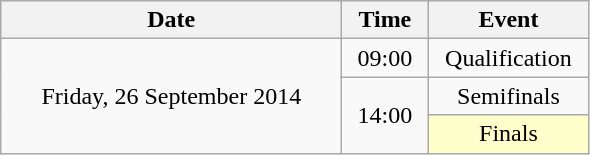<table class = "wikitable" style="text-align:center;">
<tr>
<th width=220>Date</th>
<th width=50>Time</th>
<th width=100>Event</th>
</tr>
<tr>
<td rowspan=3>Friday, 26 September 2014</td>
<td>09:00</td>
<td>Qualification</td>
</tr>
<tr>
<td rowspan=2>14:00</td>
<td>Semifinals</td>
</tr>
<tr>
<td bgcolor=ffffcc>Finals</td>
</tr>
</table>
